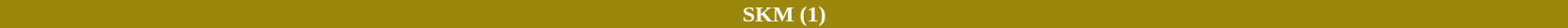<table style="width:88%; text-align:center;">
<tr style="color:white;">
<td style="background:#9B870C; width:100%;"><strong>SKM (1)</strong></td>
</tr>
<tr>
</tr>
</table>
